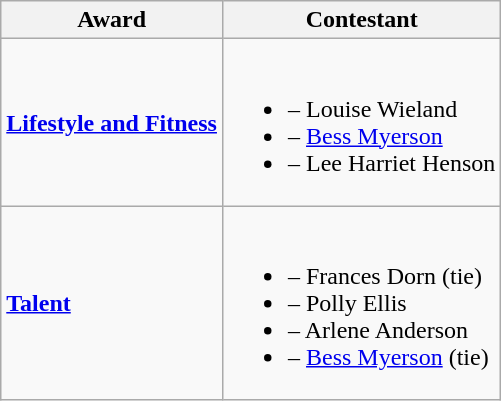<table class="wikitable">
<tr>
<th>Award</th>
<th>Contestant</th>
</tr>
<tr>
<td><strong><a href='#'>Lifestyle and Fitness</a></strong></td>
<td><br><ul><li> – Louise Wieland</li><li> – <a href='#'>Bess Myerson</a></li><li> – Lee Harriet Henson</li></ul></td>
</tr>
<tr>
<td><strong><a href='#'>Talent</a></strong></td>
<td><br><ul><li> – Frances Dorn (tie)</li><li> – Polly Ellis</li><li> – Arlene Anderson</li><li> – <a href='#'>Bess Myerson</a> (tie)</li></ul></td>
</tr>
</table>
